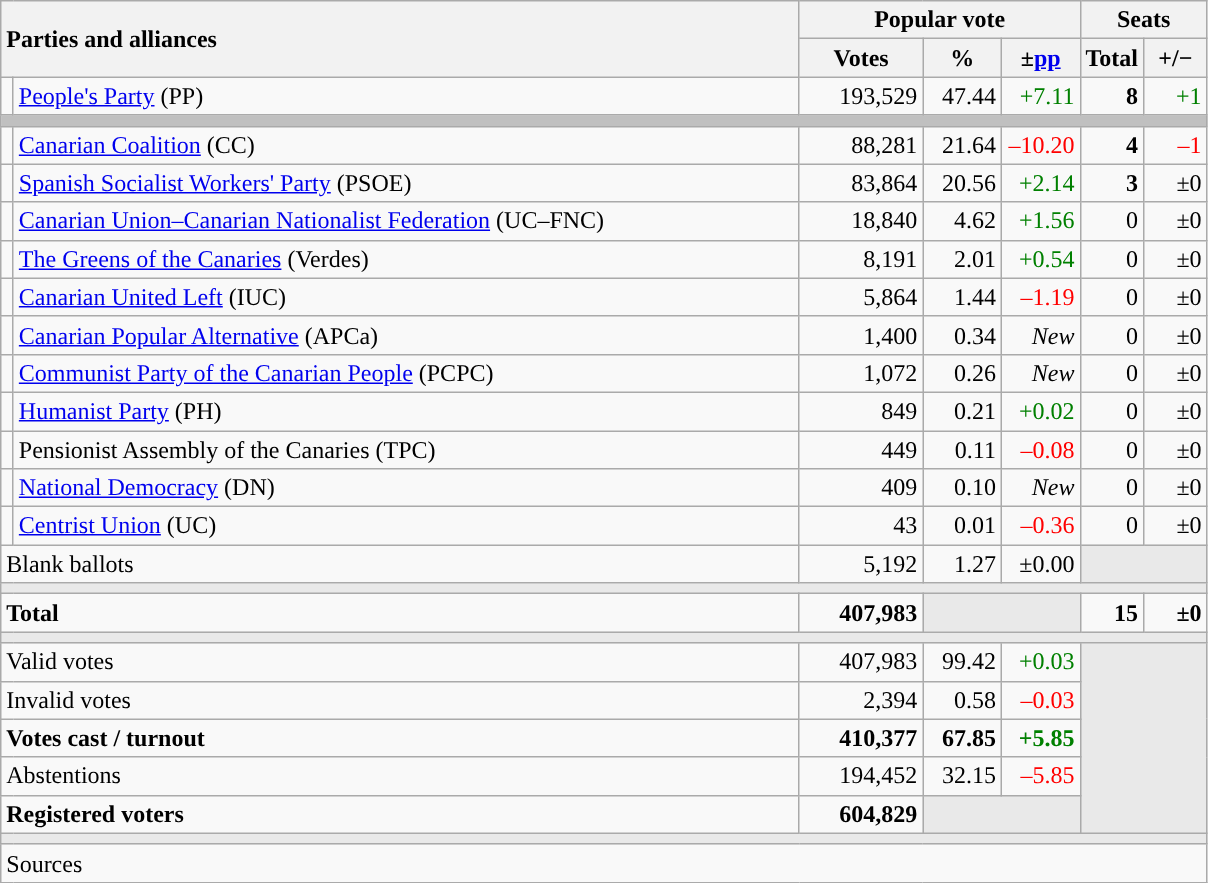<table class="wikitable" style="text-align:right;">
<tr>
<th style="text-align:left;" rowspan="2" colspan="2" width="525">Parties and alliances</th>
<th colspan="3">Popular vote</th>
<th colspan="2">Seats</th>
</tr>
<tr>
<th width="75">Votes</th>
<th width="45">%</th>
<th width="45">±<a href='#'>pp</a></th>
<th width="35">Total</th>
<th width="35">+/−</th>
</tr>
<tr>
<td width="1" style="color:inherit;background:"></td>
<td align="left"><a href='#'>People's Party</a> (PP)</td>
<td>193,529</td>
<td>47.44</td>
<td style="color:green;">+7.11</td>
<td><strong>8</strong></td>
<td style="color:green;">+1</td>
</tr>
<tr>
<td colspan="7" bgcolor="#C0C0C0"></td>
</tr>
<tr>
<td style="color:inherit;background:"></td>
<td align="left"><a href='#'>Canarian Coalition</a> (CC)</td>
<td>88,281</td>
<td>21.64</td>
<td style="color:red;">–10.20</td>
<td><strong>4</strong></td>
<td style="color:red;">–1</td>
</tr>
<tr>
<td style="color:inherit;background:"></td>
<td align="left"><a href='#'>Spanish Socialist Workers' Party</a> (PSOE)</td>
<td>83,864</td>
<td>20.56</td>
<td style="color:green;">+2.14</td>
<td><strong>3</strong></td>
<td>±0</td>
</tr>
<tr>
<td style="color:inherit;background:"></td>
<td align="left"><a href='#'>Canarian Union–Canarian Nationalist Federation</a> (UC–FNC)</td>
<td>18,840</td>
<td>4.62</td>
<td style="color:green;">+1.56</td>
<td>0</td>
<td>±0</td>
</tr>
<tr>
<td style="color:inherit;background:"></td>
<td align="left"><a href='#'>The Greens of the Canaries</a> (Verdes)</td>
<td>8,191</td>
<td>2.01</td>
<td style="color:green;">+0.54</td>
<td>0</td>
<td>±0</td>
</tr>
<tr>
<td style="color:inherit;background:"></td>
<td align="left"><a href='#'>Canarian United Left</a> (IUC)</td>
<td>5,864</td>
<td>1.44</td>
<td style="color:red;">–1.19</td>
<td>0</td>
<td>±0</td>
</tr>
<tr>
<td style="color:inherit;background:"></td>
<td align="left"><a href='#'>Canarian Popular Alternative</a> (APCa)</td>
<td>1,400</td>
<td>0.34</td>
<td><em>New</em></td>
<td>0</td>
<td>±0</td>
</tr>
<tr>
<td style="color:inherit;background:"></td>
<td align="left"><a href='#'>Communist Party of the Canarian People</a> (PCPC)</td>
<td>1,072</td>
<td>0.26</td>
<td><em>New</em></td>
<td>0</td>
<td>±0</td>
</tr>
<tr>
<td style="color:inherit;background:"></td>
<td align="left"><a href='#'>Humanist Party</a> (PH)</td>
<td>849</td>
<td>0.21</td>
<td style="color:green;">+0.02</td>
<td>0</td>
<td>±0</td>
</tr>
<tr>
<td style="color:inherit;background:"></td>
<td align="left">Pensionist Assembly of the Canaries (TPC)</td>
<td>449</td>
<td>0.11</td>
<td style="color:red;">–0.08</td>
<td>0</td>
<td>±0</td>
</tr>
<tr>
<td style="color:inherit;background:"></td>
<td align="left"><a href='#'>National Democracy</a> (DN)</td>
<td>409</td>
<td>0.10</td>
<td><em>New</em></td>
<td>0</td>
<td>±0</td>
</tr>
<tr>
<td style="color:inherit;background:"></td>
<td align="left"><a href='#'>Centrist Union</a> (UC)</td>
<td>43</td>
<td>0.01</td>
<td style="color:red;">–0.36</td>
<td>0</td>
<td>±0</td>
</tr>
<tr>
<td align="left" colspan="2">Blank ballots</td>
<td>5,192</td>
<td>1.27</td>
<td>±0.00</td>
<td bgcolor="#E9E9E9" colspan="2"></td>
</tr>
<tr>
<td colspan="7" bgcolor="#E9E9E9"></td>
</tr>
<tr style="font-weight:bold;">
<td align="left" colspan="2">Total</td>
<td>407,983</td>
<td bgcolor="#E9E9E9" colspan="2"></td>
<td>15</td>
<td>±0</td>
</tr>
<tr>
<td colspan="7" bgcolor="#E9E9E9"></td>
</tr>
<tr>
<td align="left" colspan="2">Valid votes</td>
<td>407,983</td>
<td>99.42</td>
<td style="color:green;">+0.03</td>
<td bgcolor="#E9E9E9" colspan="2" rowspan="5"></td>
</tr>
<tr>
<td align="left" colspan="2">Invalid votes</td>
<td>2,394</td>
<td>0.58</td>
<td style="color:red;">–0.03</td>
</tr>
<tr style="font-weight:bold;">
<td align="left" colspan="2">Votes cast / turnout</td>
<td>410,377</td>
<td>67.85</td>
<td style="color:green;">+5.85</td>
</tr>
<tr>
<td align="left" colspan="2">Abstentions</td>
<td>194,452</td>
<td>32.15</td>
<td style="color:red;">–5.85</td>
</tr>
<tr style="font-weight:bold;">
<td align="left" colspan="2">Registered voters</td>
<td>604,829</td>
<td bgcolor="#E9E9E9" colspan="2"></td>
</tr>
<tr>
<td colspan="7" bgcolor="#E9E9E9"></td>
</tr>
<tr>
<td align="left" colspan="7">Sources</td>
</tr>
</table>
